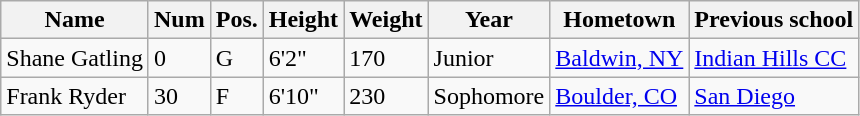<table class="wikitable sortable" style="font-size:100%;" border="1">
<tr>
<th>Name</th>
<th>Num</th>
<th>Pos.</th>
<th>Height</th>
<th>Weight</th>
<th>Year</th>
<th>Hometown</th>
<th class="unsortable">Previous school</th>
</tr>
<tr>
<td>Shane Gatling</td>
<td>0</td>
<td>G</td>
<td>6'2"</td>
<td>170</td>
<td>Junior</td>
<td><a href='#'>Baldwin, NY</a></td>
<td><a href='#'>Indian Hills CC</a></td>
</tr>
<tr>
<td>Frank Ryder</td>
<td>30</td>
<td>F</td>
<td>6'10"</td>
<td>230</td>
<td>Sophomore</td>
<td><a href='#'>Boulder, CO</a></td>
<td><a href='#'>San Diego</a></td>
</tr>
</table>
